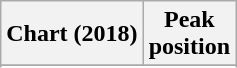<table class="wikitable sortable plainrowheaders" style="text-align:center">
<tr>
<th scope="col">Chart (2018)</th>
<th scope="col">Peak<br>position</th>
</tr>
<tr>
</tr>
<tr>
</tr>
<tr>
</tr>
</table>
